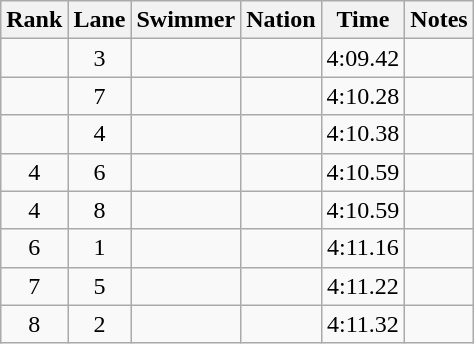<table class="wikitable sortable" style="text-align:center">
<tr>
<th>Rank</th>
<th>Lane</th>
<th>Swimmer</th>
<th>Nation</th>
<th>Time</th>
<th>Notes</th>
</tr>
<tr>
<td></td>
<td>3</td>
<td align=left></td>
<td align=left></td>
<td>4:09.42</td>
<td></td>
</tr>
<tr>
<td></td>
<td>7</td>
<td align=left></td>
<td align=left></td>
<td>4:10.28</td>
<td></td>
</tr>
<tr>
<td></td>
<td>4</td>
<td align=left></td>
<td align=left></td>
<td>4:10.38</td>
<td></td>
</tr>
<tr>
<td>4</td>
<td>6</td>
<td align=left></td>
<td align=left></td>
<td>4:10.59</td>
<td></td>
</tr>
<tr>
<td>4</td>
<td>8</td>
<td align=left></td>
<td align=left></td>
<td>4:10.59</td>
<td></td>
</tr>
<tr>
<td>6</td>
<td>1</td>
<td align=left></td>
<td align=left></td>
<td>4:11.16</td>
<td></td>
</tr>
<tr>
<td>7</td>
<td>5</td>
<td align=left></td>
<td align=left></td>
<td>4:11.22</td>
<td></td>
</tr>
<tr>
<td>8</td>
<td>2</td>
<td align=left></td>
<td align=left></td>
<td>4:11.32</td>
<td></td>
</tr>
</table>
